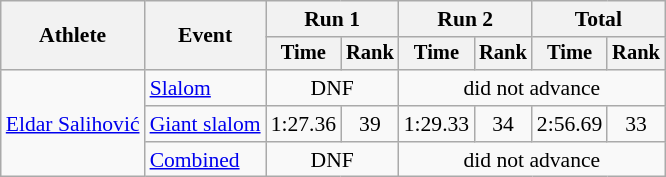<table class="wikitable" style="font-size:90%">
<tr>
<th rowspan=2>Athlete</th>
<th rowspan=2>Event</th>
<th colspan=2>Run 1</th>
<th colspan=2>Run 2</th>
<th colspan=2>Total</th>
</tr>
<tr style="font-size:95%">
<th>Time</th>
<th>Rank</th>
<th>Time</th>
<th>Rank</th>
<th>Time</th>
<th>Rank</th>
</tr>
<tr align=center>
<td align="left" rowspan="3"><a href='#'>Eldar Salihović</a></td>
<td align="left"><a href='#'>Slalom</a></td>
<td colspan=2>DNF</td>
<td colspan=4>did not advance</td>
</tr>
<tr align=center>
<td align="left"><a href='#'>Giant slalom</a></td>
<td>1:27.36</td>
<td>39</td>
<td>1:29.33</td>
<td>34</td>
<td>2:56.69</td>
<td>33</td>
</tr>
<tr align=center>
<td align="left"><a href='#'>Combined</a></td>
<td colspan=2>DNF</td>
<td colspan=4>did not advance</td>
</tr>
</table>
